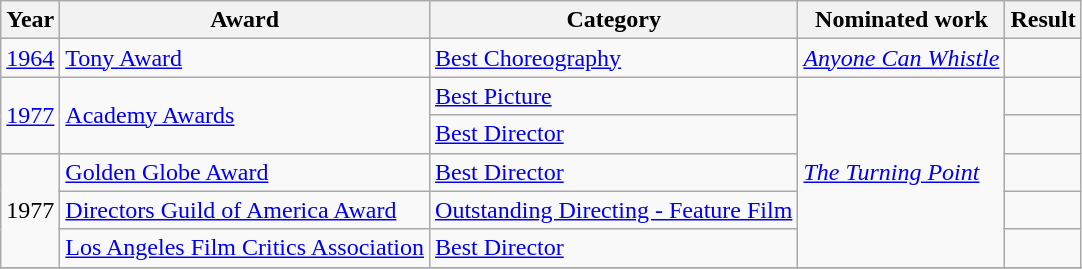<table class="wikitable unsortable">
<tr>
<th>Year</th>
<th>Award</th>
<th>Category</th>
<th>Nominated work</th>
<th>Result</th>
</tr>
<tr>
<td><a href='#'>1964</a></td>
<td><a href='#'>Tony Award</a></td>
<td><a href='#'>Best Choreography</a></td>
<td><em><a href='#'>Anyone Can Whistle</a></em></td>
<td></td>
</tr>
<tr>
<td rowspan=2><a href='#'>1977</a></td>
<td rowspan=2><a href='#'>Academy Awards</a></td>
<td><a href='#'>Best Picture</a></td>
<td rowspan=5><em><a href='#'>The Turning Point</a></em></td>
<td></td>
</tr>
<tr>
<td><a href='#'>Best Director</a></td>
<td></td>
</tr>
<tr>
<td rowspan="3">1977</td>
<td><a href='#'>Golden Globe Award</a></td>
<td><a href='#'>Best Director</a></td>
<td></td>
</tr>
<tr>
<td><a href='#'>Directors Guild of America Award</a></td>
<td><a href='#'>Outstanding Directing - Feature Film</a></td>
<td></td>
</tr>
<tr>
<td><a href='#'>Los Angeles Film Critics Association</a></td>
<td><a href='#'>Best Director</a></td>
<td></td>
</tr>
<tr>
</tr>
</table>
